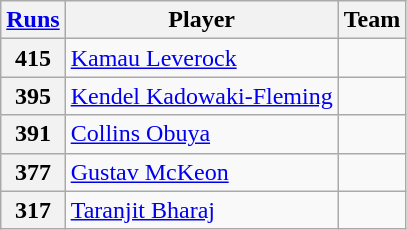<table class="wikitable">
<tr>
<th scope=col><a href='#'>Runs</a></th>
<th scope=col>Player</th>
<th scope=col>Team</th>
</tr>
<tr>
<th scope=row>415</th>
<td><a href='#'>Kamau Leverock</a></td>
<td></td>
</tr>
<tr>
<th scope=row>395</th>
<td><a href='#'>Kendel Kadowaki-Fleming</a></td>
<td></td>
</tr>
<tr>
<th scope=row>391</th>
<td><a href='#'>Collins Obuya</a></td>
<td></td>
</tr>
<tr>
<th scope=row>377</th>
<td><a href='#'>Gustav McKeon</a></td>
<td></td>
</tr>
<tr>
<th scope=row>317</th>
<td><a href='#'>Taranjit Bharaj</a></td>
<td></td>
</tr>
</table>
